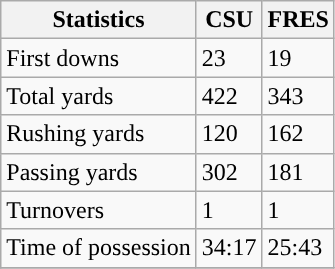<table class="wikitable" style="float: left;">
<tr>
<th>Statistics</th>
<th>CSU</th>
<th>FRES</th>
</tr>
<tr>
<td>First downs</td>
<td>23</td>
<td>19</td>
</tr>
<tr>
<td>Total yards</td>
<td>422</td>
<td>343</td>
</tr>
<tr>
<td>Rushing yards</td>
<td>120</td>
<td>162</td>
</tr>
<tr>
<td>Passing yards</td>
<td>302</td>
<td>181</td>
</tr>
<tr>
<td>Turnovers</td>
<td>1</td>
<td>1</td>
</tr>
<tr>
<td>Time of possession</td>
<td>34:17</td>
<td>25:43</td>
</tr>
<tr>
</tr>
</table>
